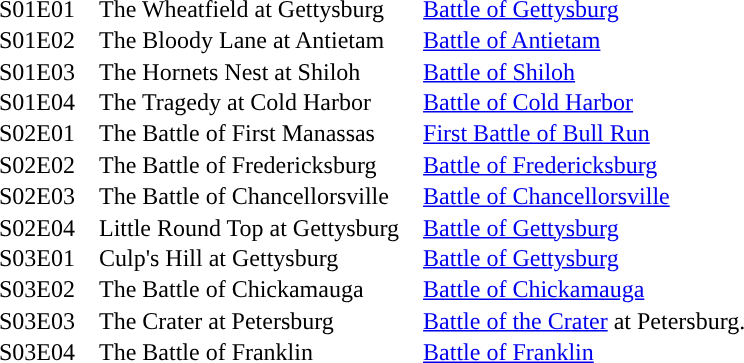<table cellspacing=0 cellpadding=0 style="line-height:130%">
<tr>
<td>S01E01 </td>
<td>The Wheatfield at Gettysburg</td>
<td><a href='#'>Battle of Gettysburg</a></td>
</tr>
<tr>
<td>S01E02</td>
<td>The Bloody Lane at Antietam</td>
<td><a href='#'>Battle of Antietam</a></td>
</tr>
<tr>
<td>S01E03</td>
<td>The Hornets Nest at Shiloh</td>
<td><a href='#'>Battle of Shiloh</a></td>
</tr>
<tr>
<td>S01E04</td>
<td>The Tragedy at Cold Harbor</td>
<td><a href='#'>Battle of Cold Harbor</a></td>
</tr>
<tr>
<td>S02E01</td>
<td>The Battle of First Manassas</td>
<td><a href='#'>First Battle of Bull Run</a></td>
</tr>
<tr>
<td>S02E02</td>
<td>The Battle of Fredericksburg</td>
<td><a href='#'>Battle of Fredericksburg</a></td>
</tr>
<tr>
<td>S02E03</td>
<td>The Battle of Chancellorsville</td>
<td><a href='#'>Battle of Chancellorsville</a></td>
</tr>
<tr>
<td>S02E04</td>
<td>Little Round Top at Gettysburg </td>
<td><a href='#'>Battle of Gettysburg</a></td>
</tr>
<tr>
<td>S03E01</td>
<td>Culp's Hill at Gettysburg</td>
<td><a href='#'>Battle of Gettysburg</a></td>
</tr>
<tr>
<td>S03E02</td>
<td>The Battle of Chickamauga</td>
<td><a href='#'>Battle of Chickamauga</a></td>
</tr>
<tr>
<td>S03E03</td>
<td>The Crater at Petersburg</td>
<td><a href='#'>Battle of the Crater</a> at Petersburg.</td>
</tr>
<tr>
<td>S03E04</td>
<td>The Battle of Franklin</td>
<td><a href='#'>Battle of Franklin</a></td>
</tr>
</table>
